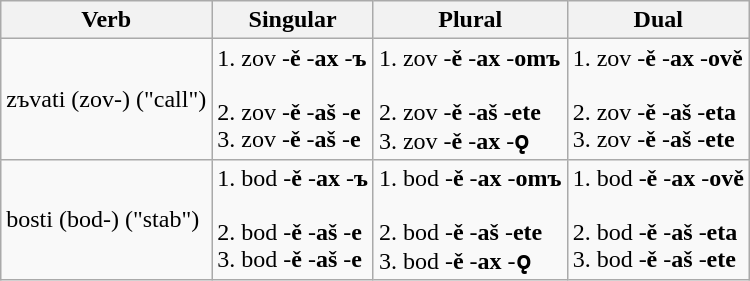<table class="wikitable">
<tr>
<th>Verb</th>
<th>Singular</th>
<th>Plural</th>
<th>Dual</th>
</tr>
<tr>
<td>zъvati (zov-) ("call")</td>
<td>1. zov -<strong>ě</strong> -<strong>ax</strong> -<strong>ъ</strong><br><br>2. zov -<strong>ě</strong> -<strong>aš</strong> -<strong>e</strong><br>
3. zov -<strong>ě</strong> -<strong>aš</strong> -<strong>e</strong><br></td>
<td>1. zov -<strong>ě</strong> -<strong>ax</strong> -<strong>omъ</strong><br><br>2. zov -<strong>ě</strong> -<strong>aš</strong> -<strong>ete</strong><br>
3. zov -<strong>ě</strong> -<strong>ax</strong> -<strong>ǫ</strong><br></td>
<td>1. zov -<strong>ě</strong> -<strong>ax</strong> -<strong>ově</strong><br><br>2. zov -<strong>ě</strong> -<strong>aš</strong> -<strong>eta</strong><br>
3. zov -<strong>ě</strong> -<strong>aš</strong> -<strong>ete</strong><br></td>
</tr>
<tr>
<td>bosti (bod-) ("stab")</td>
<td>1. bod -<strong>ě</strong> -<strong>ax</strong> -<strong>ъ</strong><br><br>2. bod -<strong>ě</strong> -<strong>aš</strong> -<strong>e</strong><br>
3. bod -<strong>ě</strong> -<strong>aš</strong> -<strong>e</strong><br></td>
<td>1. bod -<strong>ě</strong> -<strong>ax</strong> -<strong>omъ</strong><br><br>2. bod -<strong>ě</strong> -<strong>aš</strong> -<strong>ete</strong><br>
3. bod -<strong>ě</strong> -<strong>ax</strong> -<strong>ǫ</strong><br></td>
<td>1. bod -<strong>ě</strong> -<strong>ax</strong> -<strong>ově</strong><br><br>2. bod -<strong>ě</strong> -<strong>aš</strong> -<strong>eta</strong><br>
3. bod -<strong>ě</strong> -<strong>aš</strong> -<strong>ete</strong><br></td>
</tr>
</table>
